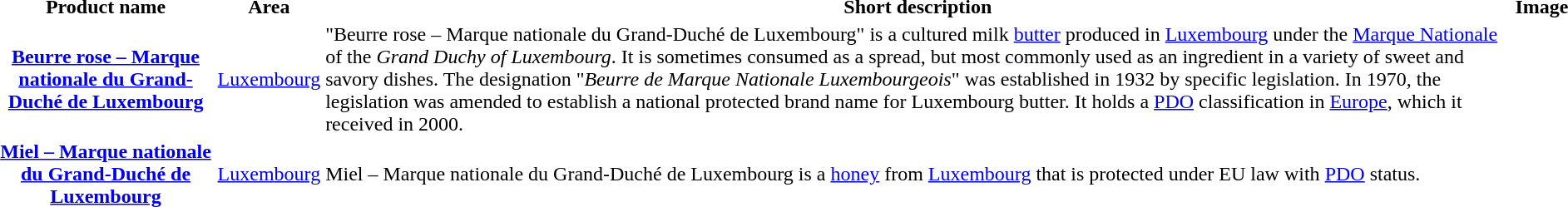<table>
<tr>
<th>Product name</th>
<th>Area</th>
<th>Short description</th>
<th>Image</th>
</tr>
<tr>
<th><a href='#'>Beurre rose – Marque nationale du Grand-Duché de Luxembourg</a></th>
<td><a href='#'>Luxembourg</a></td>
<td>"Beurre rose – Marque nationale du Grand-Duché de Luxembourg" is a cultured milk <a href='#'>butter</a> produced in <a href='#'>Luxembourg</a> under the <a href='#'>Marque Nationale</a> of the <em>Grand Duchy of Luxembourg</em>. It is sometimes consumed as a spread, but most commonly used as an ingredient in a variety of sweet and savory dishes. The designation "<em>Beurre de Marque Nationale Luxembourgeois</em>" was established in 1932 by specific legislation. In 1970, the legislation was amended to establish a national protected brand name for Luxembourg butter. It holds a <a href='#'>PDO</a> classification in <a href='#'>Europe</a>, which it received in 2000.</td>
<td></td>
</tr>
<tr>
<th><a href='#'>Miel – Marque nationale du Grand-Duché de Luxembourg</a></th>
<td><a href='#'>Luxembourg</a></td>
<td>Miel – Marque nationale du Grand-Duché de Luxembourg is a <a href='#'>honey</a> from <a href='#'>Luxembourg</a> that is protected under EU law with <a href='#'>PDO</a> status.</td>
<td></td>
</tr>
<tr>
</tr>
</table>
